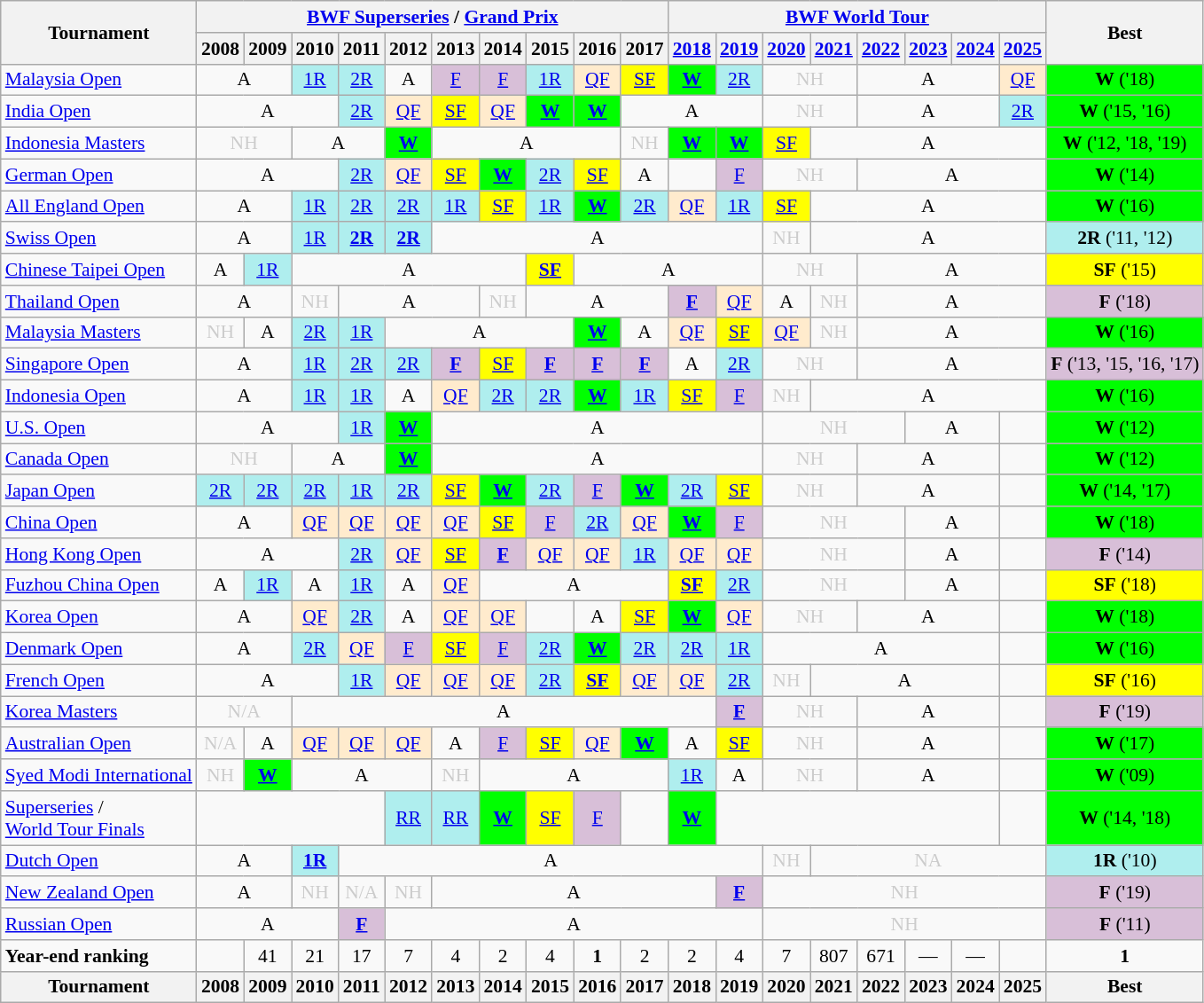<table class="wikitable" style="font-size: 90%; text-align:center">
<tr>
<th rowspan="2">Tournament</th>
<th colspan="10"><a href='#'>BWF Superseries</a> / <a href='#'>Grand Prix</a></th>
<th colspan="8"><a href='#'>BWF World Tour</a></th>
<th rowspan="2">Best</th>
</tr>
<tr>
<th>2008</th>
<th>2009</th>
<th>2010</th>
<th>2011</th>
<th>2012</th>
<th>2013</th>
<th>2014</th>
<th>2015</th>
<th>2016</th>
<th>2017</th>
<th><a href='#'>2018</a></th>
<th><a href='#'>2019</a></th>
<th><a href='#'>2020</a></th>
<th><a href='#'>2021</a></th>
<th><a href='#'>2022</a></th>
<th><a href='#'>2023</a></th>
<th><a href='#'>2024</a></th>
<th><a href='#'>2025</a></th>
</tr>
<tr>
<td align="left"><a href='#'>Malaysia Open</a></td>
<td colspan="2">A</td>
<td bgcolor="AFEEEE"><a href='#'>1R</a></td>
<td bgcolor="AFEEEE"><a href='#'>2R</a></td>
<td>A</td>
<td bgcolor="D8BFD8"><a href='#'>F</a></td>
<td bgcolor="D8BFD8"><a href='#'>F</a></td>
<td bgcolor="AFEEEE"><a href='#'>1R</a></td>
<td bgcolor="FFEBCD"><a href='#'>QF</a></td>
<td bgcolor="FFFF00"><a href='#'>SF</a></td>
<td bgcolor="00FF00"><a href='#'><strong>W</strong></a></td>
<td bgcolor="AFEEEE"><a href='#'>2R</a></td>
<td colspan="2" style="color:#ccc">NH</td>
<td colspan="3">A</td>
<td bgcolor="FFEBCD"><a href='#'>QF</a></td>
<td bgcolor="00FF00"><strong>W</strong> ('18)</td>
</tr>
<tr>
<td align="left"><a href='#'>India Open</a></td>
<td colspan="3">A</td>
<td bgcolor="AFEEEE"><a href='#'>2R</a></td>
<td bgcolor="FFEBCD"><a href='#'>QF</a></td>
<td bgcolor="FFFF00"><a href='#'>SF</a></td>
<td bgcolor="FFEBCD"><a href='#'>QF</a></td>
<td bgcolor="00FF00"><a href='#'><strong>W</strong></a></td>
<td bgcolor="00FF00"><a href='#'><strong>W</strong></a></td>
<td colspan="3">A</td>
<td colspan="2" style="color:#ccc">NH</td>
<td colspan="3">A</td>
<td bgcolor="AFEEEE"><a href='#'>2R</a></td>
<td bgcolor="00FF00"><strong>W</strong> ('15, '16)</td>
</tr>
<tr>
<td align="left"><a href='#'>Indonesia Masters</a></td>
<td colspan="2" style="color:#ccc">NH</td>
<td colspan="2">A</td>
<td bgcolor="00FF00"><a href='#'><strong>W</strong></a></td>
<td colspan="4">A</td>
<td style="color:#ccc">NH</td>
<td bgcolor="00FF00"><a href='#'><strong>W</strong></a></td>
<td bgcolor="00FF00"><a href='#'><strong>W</strong></a></td>
<td bgcolor="FFFF00"><a href='#'>SF</a></td>
<td colspan="5">A</td>
<td bgcolor="00FF00"><strong>W</strong> ('12, '18, '19)</td>
</tr>
<tr>
<td align="left"><a href='#'>German Open</a></td>
<td colspan="3">A</td>
<td bgcolor="AFEEEE"><a href='#'>2R</a></td>
<td bgcolor="FFEBCD"><a href='#'>QF</a></td>
<td bgcolor="FFFF00"><a href='#'>SF</a></td>
<td bgcolor="00FF00"><a href='#'><strong>W</strong></a></td>
<td bgcolor="AFEEEE"><a href='#'>2R</a></td>
<td bgcolor="FFFF00"><a href='#'>SF</a></td>
<td>A</td>
<td><a href='#'></a></td>
<td bgcolor="D8BFD8"><a href='#'>F</a></td>
<td colspan="2" style="color:#ccc">NH</td>
<td colspan="4">A</td>
<td bgcolor="00FF00"><strong>W</strong> ('14)</td>
</tr>
<tr>
<td align="left"><a href='#'>All England Open</a></td>
<td colspan="2">A</td>
<td bgcolor="AFEEEE"><a href='#'>1R</a></td>
<td bgcolor="AFEEEE"><a href='#'>2R</a></td>
<td bgcolor="AFEEEE"><a href='#'>2R</a></td>
<td bgcolor="AFEEEE"><a href='#'>1R</a></td>
<td bgcolor="FFFF00"><a href='#'>SF</a></td>
<td bgcolor="AFEEEE"><a href='#'>1R</a></td>
<td bgcolor="00FF00"><a href='#'><strong>W</strong></a></td>
<td bgcolor="AFEEEE"><a href='#'>2R</a></td>
<td bgcolor="FFEBCD"><a href='#'>QF</a></td>
<td bgcolor="AFEEEE"><a href='#'>1R</a></td>
<td bgcolor="FFFF00"><a href='#'>SF</a></td>
<td colspan="5">A</td>
<td bgcolor="00FF00"><strong>W</strong> ('16)</td>
</tr>
<tr>
<td align="left"><a href='#'>Swiss Open</a></td>
<td colspan="2">A</td>
<td bgcolor="AFEEEE"><a href='#'>1R</a></td>
<td bgcolor="AFEEEE"><strong><a href='#'>2R</a></strong></td>
<td bgcolor="AFEEEE"><strong><a href='#'>2R</a></strong></td>
<td colspan="7">A</td>
<td style="color:#ccc">NH</td>
<td colspan="5">A</td>
<td bgcolor="AFEEEE"><strong>2R</strong> ('11, '12)</td>
</tr>
<tr>
<td align="left"><a href='#'>Chinese Taipei Open</a></td>
<td>A</td>
<td bgcolor="AFEEEE"><a href='#'>1R</a></td>
<td colspan="5">A</td>
<td bgcolor="FFFF00"><a href='#'><strong>SF</strong></a></td>
<td colspan="4">A</td>
<td colspan="2" style="color:#ccc">NH</td>
<td colspan="4">A</td>
<td bgcolor="FFFF00"><strong>SF</strong> ('15)</td>
</tr>
<tr>
<td align=left><a href='#'>Thailand Open</a></td>
<td colspan="2">A</td>
<td style=color:#ccc>NH</td>
<td colspan="3">A</td>
<td style=color:#ccc>NH</td>
<td colspan="3">A</td>
<td bgcolor=D8BFD8><a href='#'><strong>F</strong></a></td>
<td bgcolor=FFEBCD><a href='#'>QF</a></td>
<td>A</td>
<td style="color:#ccc">NH</td>
<td colspan="4">A</td>
<td bgcolor="D8BFD8"><strong>F</strong> ('18)</td>
</tr>
<tr>
<td align="left"><a href='#'>Malaysia Masters</a></td>
<td style="color:#ccc">NH</td>
<td>A</td>
<td bgcolor="AFEEEE"><a href='#'>2R</a></td>
<td bgcolor="AFEEEE"><a href='#'>1R</a></td>
<td colspan="4">A</td>
<td bgcolor="00FF00"><a href='#'><strong>W</strong></a></td>
<td>A</td>
<td bgcolor="FFEBCD"><a href='#'>QF</a></td>
<td bgcolor="FFFF00"><a href='#'>SF</a></td>
<td bgcolor="FFEBCD"><a href='#'>QF</a></td>
<td style="color:#ccc">NH</td>
<td colspan="4">A</td>
<td bgcolor="00FF00"><strong>W</strong> ('16)</td>
</tr>
<tr>
<td align="left"><a href='#'>Singapore Open</a></td>
<td colspan="2">A</td>
<td bgcolor="AFEEEE"><a href='#'>1R</a></td>
<td bgcolor="AFEEEE"><a href='#'>2R</a></td>
<td bgcolor="AFEEEE"><a href='#'>2R</a></td>
<td bgcolor="D8BFD8"><a href='#'><strong>F</strong></a></td>
<td bgcolor="FFFF00"><a href='#'>SF</a></td>
<td bgcolor="D8BFD8"><a href='#'><strong>F</strong></a></td>
<td bgcolor="D8BFD8"><a href='#'><strong>F</strong></a></td>
<td bgcolor="D8BFD8"><a href='#'><strong>F</strong></a></td>
<td>A</td>
<td bgcolor="AFEEEE"><a href='#'>2R</a></td>
<td colspan="2" style="color:#ccc">NH</td>
<td colspan="4">A</td>
<td bgcolor="D8BFD8"><strong>F</strong> ('13, '15, '16, '17)</td>
</tr>
<tr>
<td align="left"><a href='#'>Indonesia Open</a></td>
<td colspan="2">A</td>
<td bgcolor="AFEEEE"><a href='#'>1R</a></td>
<td bgcolor="AFEEEE"><a href='#'>1R</a></td>
<td>A</td>
<td bgcolor="FFEBCD"><a href='#'>QF</a></td>
<td bgcolor="AFEEEE"><a href='#'>2R</a></td>
<td bgcolor="AFEEEE"><a href='#'>2R</a></td>
<td bgcolor="00FF00"><a href='#'><strong>W</strong></a></td>
<td bgcolor="AFEEEE"><a href='#'>1R</a></td>
<td bgcolor="FFFF00"><a href='#'>SF</a></td>
<td bgcolor="D8BFD8"><a href='#'>F</a></td>
<td style="color:#ccc">NH</td>
<td colspan="5">A</td>
<td bgcolor="00FF00"><strong>W</strong> ('16)</td>
</tr>
<tr>
<td align="left"><a href='#'>U.S. Open</a></td>
<td colspan="3">A</td>
<td bgcolor="AFEEEE"><a href='#'>1R</a></td>
<td bgcolor="00FF00"><a href='#'><strong>W</strong></a></td>
<td colspan="7">A</td>
<td colspan="3" style="color:#ccc">NH</td>
<td colspan="2">A</td>
<td></td>
<td bgcolor="00FF00"><strong>W</strong> ('12)</td>
</tr>
<tr>
<td align="left"><a href='#'>Canada Open</a></td>
<td colspan="2" style="color:#ccc">NH</td>
<td colspan="2">A</td>
<td bgcolor="00FF00"><a href='#'><strong>W</strong></a></td>
<td colspan="7">A</td>
<td colspan="2" style="color:#ccc">NH</td>
<td colspan="3">A</td>
<td></td>
<td bgcolor="00FF00"><strong>W</strong> ('12)</td>
</tr>
<tr>
<td align="left"><a href='#'>Japan Open</a></td>
<td bgcolor="AFEEEE"><a href='#'>2R</a></td>
<td bgcolor="AFEEEE"><a href='#'>2R</a></td>
<td bgcolor="AFEEEE"><a href='#'>2R</a></td>
<td bgcolor="AFEEEE"><a href='#'>1R</a></td>
<td bgcolor="AFEEEE"><a href='#'>2R</a></td>
<td bgcolor="FFFF00"><a href='#'>SF</a></td>
<td bgcolor="00FF00"><a href='#'><strong>W</strong></a></td>
<td bgcolor="AFEEEE"><a href='#'>2R</a></td>
<td bgcolor="D8BFD8"><a href='#'>F</a></td>
<td bgcolor="00FF00"><a href='#'><strong>W</strong></a></td>
<td bgcolor="AFEEEE"><a href='#'>2R</a></td>
<td bgcolor="FFFF00"><a href='#'>SF</a></td>
<td colspan="2" style="color:#ccc">NH</td>
<td colspan="3">A</td>
<td></td>
<td bgcolor="00FF00"><strong>W</strong> ('14, '17)</td>
</tr>
<tr>
<td align="left"><a href='#'>China Open</a></td>
<td colspan="2">A</td>
<td bgcolor="FFEBCD"><a href='#'>QF</a></td>
<td bgcolor="FFEBCD"><a href='#'>QF</a></td>
<td bgcolor="FFEBCD"><a href='#'>QF</a></td>
<td bgcolor="FFEBCD"><a href='#'>QF</a></td>
<td bgcolor="FFFF00"><a href='#'>SF</a></td>
<td bgcolor="D8BFD8"><a href='#'>F</a></td>
<td bgcolor="AFEEEE"><a href='#'>2R</a></td>
<td bgcolor="FFEBCD"><a href='#'>QF</a></td>
<td bgcolor="00FF00"><a href='#'><strong>W</strong></a></td>
<td bgcolor="D8BFD8"><a href='#'>F</a></td>
<td colspan="3" style="color:#ccc">NH</td>
<td colspan="2">A</td>
<td></td>
<td bgcolor="00FF00"><strong>W</strong> ('18)</td>
</tr>
<tr>
<td align="left"><a href='#'>Hong Kong Open</a></td>
<td colspan="3">A</td>
<td bgcolor="AFEEEE"><a href='#'>2R</a></td>
<td bgcolor="FFEBCD"><a href='#'>QF</a></td>
<td bgcolor="FFFF00"><a href='#'>SF</a></td>
<td bgcolor="D8BFD8"><a href='#'><strong>F</strong></a></td>
<td bgcolor="FFEBCD"><a href='#'>QF</a></td>
<td bgcolor="FFEBCD"><a href='#'>QF</a></td>
<td bgcolor="AFEEEE"><a href='#'>1R</a></td>
<td bgcolor="FFEBCD"><a href='#'>QF</a></td>
<td bgcolor="FFEBCD"><a href='#'>QF</a></td>
<td colspan="3" style="color:#ccc">NH</td>
<td colspan="2">A</td>
<td></td>
<td bgcolor="D8BFD8"><strong>F</strong> ('14)</td>
</tr>
<tr>
<td align="left"><a href='#'>Fuzhou China Open</a></td>
<td>A</td>
<td bgcolor="AFEEEE"><a href='#'>1R</a></td>
<td>A</td>
<td bgcolor="AFEEEE"><a href='#'>1R</a></td>
<td>A</td>
<td bgcolor="FFEBCD"><a href='#'>QF</a></td>
<td colspan="4">A</td>
<td bgcolor="FFFF00"><a href='#'><strong>SF</strong></a></td>
<td bgcolor="AFEEEE"><a href='#'>2R</a></td>
<td colspan="3" style="color:#ccc">NH</td>
<td colspan="2">A</td>
<td></td>
<td bgcolor="FFFF00"><strong>SF</strong> ('18)</td>
</tr>
<tr>
<td align="left"><a href='#'>Korea Open</a></td>
<td colspan="2">A</td>
<td bgcolor="FFEBCD"><a href='#'>QF</a></td>
<td bgcolor="AFEEEE"><a href='#'>2R</a></td>
<td>A</td>
<td bgcolor="FFEBCD"><a href='#'>QF</a></td>
<td bgcolor="FFEBCD"><a href='#'>QF</a></td>
<td><a href='#'></a></td>
<td>A</td>
<td bgcolor="FFFF00"><a href='#'>SF</a></td>
<td bgcolor="00FF00"><a href='#'><strong>W</strong></a></td>
<td bgcolor="FFEBCD"><a href='#'>QF</a></td>
<td colspan="2" style="color:#ccc">NH</td>
<td colspan="3">A</td>
<td></td>
<td bgcolor="00FF00"><strong>W</strong> ('18)</td>
</tr>
<tr>
<td align="left"><a href='#'>Denmark Open</a></td>
<td colspan="2">A</td>
<td bgcolor="AFEEEE"><a href='#'>2R</a></td>
<td bgcolor="FFEBCD"><a href='#'>QF</a></td>
<td bgcolor="D8BFD8"><a href='#'>F</a></td>
<td bgcolor="FFFF00"><a href='#'>SF</a></td>
<td bgcolor="D8BFD8"><a href='#'>F</a></td>
<td bgcolor="AFEEEE"><a href='#'>2R</a></td>
<td bgcolor="00FF00"><a href='#'><strong>W</strong></a></td>
<td bgcolor="AFEEEE"><a href='#'>2R</a></td>
<td bgcolor="AFEEEE"><a href='#'>2R</a></td>
<td bgcolor="AFEEEE"><a href='#'>1R</a></td>
<td colspan="5">A</td>
<td></td>
<td bgcolor="00FF00"><strong>W</strong> ('16)</td>
</tr>
<tr>
<td align="left"><a href='#'>French Open</a></td>
<td colspan="3">A</td>
<td bgcolor="AFEEEE"><a href='#'>1R</a></td>
<td bgcolor="FFEBCD"><a href='#'>QF</a></td>
<td bgcolor="FFEBCD"><a href='#'>QF</a></td>
<td bgcolor="FFEBCD"><a href='#'>QF</a></td>
<td bgcolor="AFEEEE"><a href='#'>2R</a></td>
<td bgcolor="FFFF00"><a href='#'><strong>SF</strong></a></td>
<td bgcolor="FFEBCD"><a href='#'>QF</a></td>
<td bgcolor="FFEBCD"><a href='#'>QF</a></td>
<td bgcolor="AFEEEE"><a href='#'>2R</a></td>
<td style="color:#ccc">NH</td>
<td colspan="4">A</td>
<td></td>
<td bgcolor="FFFF00"><strong>SF</strong> ('16)</td>
</tr>
<tr>
<td align="left"><a href='#'>Korea Masters</a></td>
<td colspan="2" style="color:#ccc">N/A</td>
<td colspan="9">A</td>
<td bgcolor="D8BFD8"><a href='#'><strong>F</strong></a></td>
<td colspan="2" style="color:#ccc">NH</td>
<td colspan="3">A</td>
<td></td>
<td bgcolor="D8BFD8"><strong>F</strong> ('19)</td>
</tr>
<tr>
<td align="left"><a href='#'>Australian Open</a></td>
<td style="color:#ccc">N/A</td>
<td>A</td>
<td bgcolor="FFEBCD"><a href='#'>QF</a></td>
<td bgcolor="FFEBCD"><a href='#'>QF</a></td>
<td bgcolor="FFEBCD"><a href='#'>QF</a></td>
<td>A</td>
<td bgcolor="D8BFD8"><a href='#'>F</a></td>
<td bgcolor="FFFF00"><a href='#'>SF</a></td>
<td bgcolor="FFEBCD"><a href='#'>QF</a></td>
<td bgcolor="00FF00"><a href='#'><strong>W</strong></a></td>
<td>A</td>
<td bgcolor="FFFF00"><a href='#'>SF</a></td>
<td colspan="2" style="color:#ccc">NH</td>
<td colspan="3">A</td>
<td></td>
<td bgcolor="00FF00"><strong>W</strong> ('17)</td>
</tr>
<tr>
<td align="left"><a href='#'>Syed Modi International</a></td>
<td style="color:#ccc">NH</td>
<td bgcolor="00FF00"><a href='#'><strong>W</strong></a></td>
<td colspan="3">A</td>
<td style="color:#ccc">NH</td>
<td colspan="4">A</td>
<td bgcolor="AFEEEE"><a href='#'>1R</a></td>
<td>A</td>
<td colspan="2" style="color:#ccc">NH</td>
<td colspan="3">A</td>
<td></td>
<td bgcolor="00FF00"><strong>W</strong> ('09)</td>
</tr>
<tr>
<td align=left><a href='#'>Superseries</a> /<br> <a href='#'>World Tour Finals</a></td>
<td colspan="4"></td>
<td bgcolor=AFEEEE><a href='#'>RR</a></td>
<td bgcolor=AFEEEE><a href='#'>RR</a></td>
<td bgcolor=00FF00><a href='#'><strong>W</strong></a></td>
<td bgcolor=FFFF00><a href='#'>SF</a></td>
<td bgcolor=D8BFD8><a href='#'>F</a></td>
<td></td>
<td bgcolor=00FF00><a href='#'><strong>W</strong></a></td>
<td colspan="6"></td>
<td></td>
<td bgcolor="00FF00"><strong>W</strong> ('14, '18)</td>
</tr>
<tr>
<td align="left"><a href='#'>Dutch Open</a></td>
<td colspan="2">A</td>
<td bgcolor="AFEEEE"><strong><a href='#'>1R</a></strong></td>
<td colspan="9">A</td>
<td style="color:#ccc">NH</td>
<td colspan="5" style="color:#ccc">NA</td>
<td bgcolor="AFEEEE"><strong>1R</strong> ('10)</td>
</tr>
<tr>
<td align="left"><a href='#'>New Zealand Open</a></td>
<td colspan="2">A</td>
<td style="color:#ccc">NH</td>
<td style="color:#ccc">N/A</td>
<td style="color:#ccc">NH</td>
<td colspan="6">A</td>
<td bgcolor="D8BFD8"><a href='#'><strong>F</strong></a></td>
<td colspan="6" style="color:#ccc">NH</td>
<td bgcolor="D8BFD8"><strong>F</strong> ('19)</td>
</tr>
<tr>
<td align="left"><a href='#'>Russian Open</a></td>
<td colspan="3">A</td>
<td bgcolor="D8BFD8"><a href='#'><strong>F</strong></a></td>
<td colspan="8">A</td>
<td colspan="6" style="color:#ccc">NH</td>
<td bgcolor="D8BFD8"><strong>F</strong> ('11)</td>
</tr>
<tr>
<td align=left><strong>Year-end ranking</strong></td>
<td 2008;></td>
<td 2009;>41</td>
<td 2010;>21</td>
<td 2011;>17</td>
<td 2012;>7</td>
<td 2013;>4</td>
<td 2014;>2</td>
<td 2015;>4</td>
<td 2016;><strong>1</strong></td>
<td 2017;>2</td>
<td 2018;>2</td>
<td 2019;>4</td>
<td 2020;>7</td>
<td 2021;>807</td>
<td 2022;>671</td>
<td 2023;>—</td>
<td 2024;>—</td>
<td 2025;></td>
<td Best;><strong>1</strong></td>
</tr>
<tr>
<th>Tournament</th>
<th>2008</th>
<th>2009</th>
<th>2010</th>
<th>2011</th>
<th>2012</th>
<th>2013</th>
<th>2014</th>
<th>2015</th>
<th>2016</th>
<th>2017</th>
<th>2018</th>
<th>2019</th>
<th>2020</th>
<th>2021</th>
<th>2022</th>
<th>2023</th>
<th>2024</th>
<th>2025</th>
<th>Best</th>
</tr>
</table>
